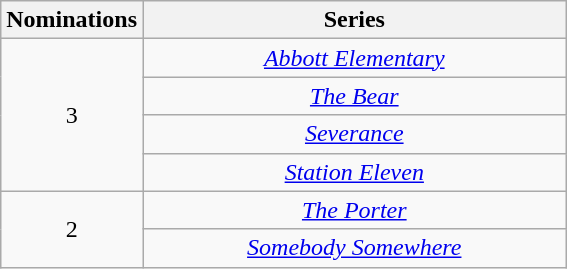<table class="wikitable" rowspan=2 border=2 style="text-align:center;">
<tr>
<th scope="col" width="50">Nominations</th>
<th scope="col" width="275">Series</th>
</tr>
<tr>
<td rowspan="4">3</td>
<td><em><a href='#'>Abbott Elementary</a></em></td>
</tr>
<tr>
<td><em><a href='#'>The Bear</a></em></td>
</tr>
<tr>
<td><em><a href='#'>Severance</a></em></td>
</tr>
<tr>
<td><em><a href='#'>Station Eleven</a></em></td>
</tr>
<tr>
<td rowspan="2">2</td>
<td><em><a href='#'>The Porter</a></em></td>
</tr>
<tr>
<td><em><a href='#'>Somebody Somewhere</a></em></td>
</tr>
</table>
